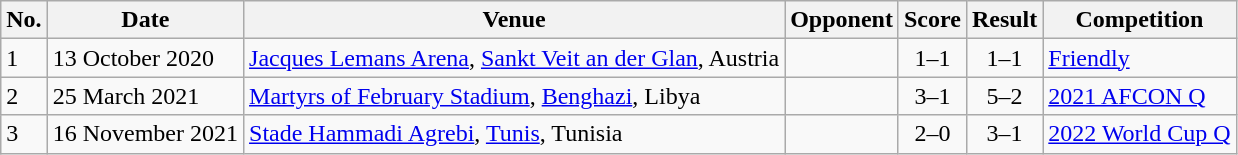<table class="wikitable sortable">
<tr>
<th scope="col">No.</th>
<th scope="col" data-sort-type="date">Date</th>
<th scope="col">Venue</th>
<th scope="col">Opponent</th>
<th scope="col">Score</th>
<th scope="col">Result</th>
<th scope="col">Competition</th>
</tr>
<tr>
<td>1</td>
<td>13 October 2020</td>
<td><a href='#'>Jacques Lemans Arena</a>, <a href='#'>Sankt Veit an der Glan</a>, Austria</td>
<td></td>
<td align="center">1–1</td>
<td align="center">1–1</td>
<td><a href='#'>Friendly</a></td>
</tr>
<tr>
<td>2</td>
<td>25 March 2021</td>
<td><a href='#'>Martyrs of February Stadium</a>, <a href='#'>Benghazi</a>, Libya</td>
<td></td>
<td align="center">3–1</td>
<td align="center">5–2</td>
<td><a href='#'>2021 AFCON Q</a></td>
</tr>
<tr>
<td>3</td>
<td>16 November 2021</td>
<td><a href='#'>Stade Hammadi Agrebi</a>, <a href='#'>Tunis</a>, Tunisia</td>
<td></td>
<td align="center">2–0</td>
<td align="center">3–1</td>
<td><a href='#'>2022 World Cup Q</a></td>
</tr>
</table>
